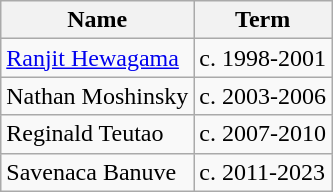<table class="wikitable">
<tr>
<th>Name</th>
<th>Term</th>
</tr>
<tr>
<td><a href='#'>Ranjit Hewagama</a></td>
<td>c. 1998-2001</td>
</tr>
<tr>
<td>Nathan Moshinsky</td>
<td>c. 2003-2006</td>
</tr>
<tr>
<td>Reginald Teutao</td>
<td>c. 2007-2010</td>
</tr>
<tr>
<td>Savenaca Banuve</td>
<td>c. 2011-2023</td>
</tr>
</table>
